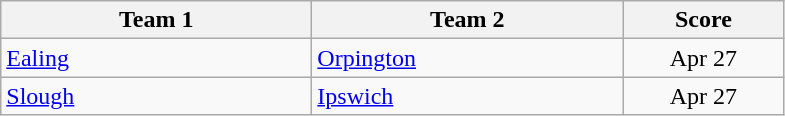<table class="wikitable" style="font-size: 100%">
<tr>
<th width=200>Team 1</th>
<th width=200>Team 2</th>
<th width=100>Score</th>
</tr>
<tr>
<td><a href='#'>Ealing</a></td>
<td><a href='#'>Orpington</a></td>
<td align=center>Apr 27</td>
</tr>
<tr>
<td><a href='#'>Slough</a></td>
<td><a href='#'>Ipswich</a></td>
<td align=center>Apr 27</td>
</tr>
</table>
